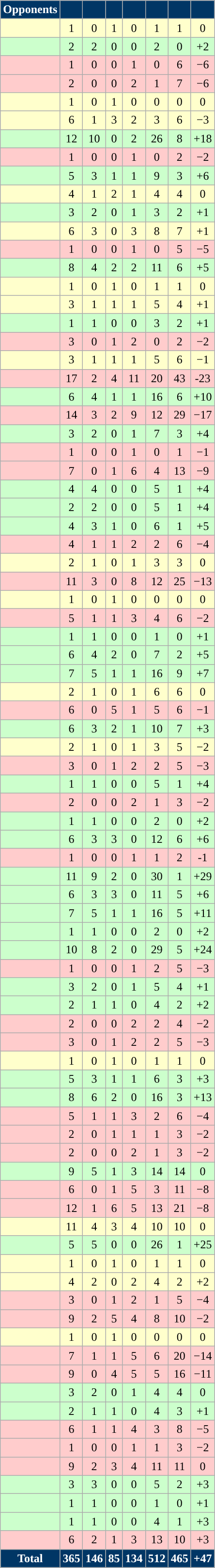<table class="wikitable sortable collapsible epxanded" style="text-align: center; font-size: 100%;">
<tr style="color:white;">
<th style="background:#003665; color:white; ">Opponents</th>
<th style="background:#003665; color:white; "></th>
<th style="background:#003665; color:white; "></th>
<th style="background:#003665; color:white; "></th>
<th style="background:#003665; color:white; "></th>
<th style="background:#003665; color:white; "></th>
<th style="background:#003665; color:white; "></th>
<th style="background:#003665; color:white; "></th>
</tr>
<tr bgcolor=#FFFFCC>
<td align="left"></td>
<td>1</td>
<td>0</td>
<td>1</td>
<td>0</td>
<td>1</td>
<td>1</td>
<td>0</td>
</tr>
<tr bgcolor=#CCFFCC>
<td align="left"></td>
<td>2</td>
<td>2</td>
<td>0</td>
<td>0</td>
<td>2</td>
<td>0</td>
<td>+2</td>
</tr>
<tr bgcolor=#FFCCCC>
<td align="left"></td>
<td>1</td>
<td>0</td>
<td>0</td>
<td>1</td>
<td>0</td>
<td>6</td>
<td>−6</td>
</tr>
<tr bgcolor=#FFCCCC>
<td align="left"></td>
<td>2</td>
<td>0</td>
<td>0</td>
<td>2</td>
<td>1</td>
<td>7</td>
<td>−6</td>
</tr>
<tr bgcolor=#FFFFCC>
<td align="left"></td>
<td>1</td>
<td>0</td>
<td>1</td>
<td>0</td>
<td>0</td>
<td>0</td>
<td>0</td>
</tr>
<tr bgcolor=#FFFFCC>
<td align="left"></td>
<td>6</td>
<td>1</td>
<td>3</td>
<td>2</td>
<td>3</td>
<td>6</td>
<td>−3</td>
</tr>
<tr bgcolor=#CCFFCC>
<td align="left"></td>
<td>12</td>
<td>10</td>
<td>0</td>
<td>2</td>
<td>26</td>
<td>8</td>
<td>+18</td>
</tr>
<tr bgcolor=#FFCCCC>
<td align="left"></td>
<td>1</td>
<td>0</td>
<td>0</td>
<td>1</td>
<td>0</td>
<td>2</td>
<td>−2</td>
</tr>
<tr bgcolor=#CCFFCC>
<td align="left"></td>
<td>5</td>
<td>3</td>
<td>1</td>
<td>1</td>
<td>9</td>
<td>3</td>
<td>+6</td>
</tr>
<tr bgcolor=#FFFFCC>
<td align="left"></td>
<td>4</td>
<td>1</td>
<td>2</td>
<td>1</td>
<td>4</td>
<td>4</td>
<td>0</td>
</tr>
<tr bgcolor=#CCFFCC>
<td align="left"></td>
<td>3</td>
<td>2</td>
<td>0</td>
<td>1</td>
<td>3</td>
<td>2</td>
<td>+1</td>
</tr>
<tr bgcolor=#FFFFCC>
<td align="left"></td>
<td>6</td>
<td>3</td>
<td>0</td>
<td>3</td>
<td>8</td>
<td>7</td>
<td>+1</td>
</tr>
<tr bgcolor=#FFCCCC>
<td align="left"></td>
<td>1</td>
<td>0</td>
<td>0</td>
<td>1</td>
<td>0</td>
<td>5</td>
<td>−5</td>
</tr>
<tr bgcolor=#CCFFCC>
<td align="left"></td>
<td>8</td>
<td>4</td>
<td>2</td>
<td>2</td>
<td>11</td>
<td>6</td>
<td>+5</td>
</tr>
<tr bgcolor=#FFFFCC>
<td align="left"></td>
<td>1</td>
<td>0</td>
<td>1</td>
<td>0</td>
<td>1</td>
<td>1</td>
<td>0</td>
</tr>
<tr bgcolor=#FFFFCC>
<td align="left"></td>
<td>3</td>
<td>1</td>
<td>1</td>
<td>1</td>
<td>5</td>
<td>4</td>
<td>+1</td>
</tr>
<tr bgcolor=#CCFFCC>
<td align="left"></td>
<td>1</td>
<td>1</td>
<td>0</td>
<td>0</td>
<td>3</td>
<td>2</td>
<td>+1</td>
</tr>
<tr bgcolor=#FFCCCC>
<td align="left"></td>
<td>3</td>
<td>0</td>
<td>1</td>
<td>2</td>
<td>0</td>
<td>2</td>
<td>−2</td>
</tr>
<tr bgcolor=#FFFFCC>
<td align="left"></td>
<td>3</td>
<td>1</td>
<td>1</td>
<td>1</td>
<td>5</td>
<td>6</td>
<td>−1</td>
</tr>
<tr bgcolor=#FFCCCC>
<td align="left"></td>
<td>17</td>
<td>2</td>
<td>4</td>
<td>11</td>
<td>20</td>
<td>43</td>
<td>-23</td>
</tr>
<tr bgcolor=#CCFFCC>
<td align="left"></td>
<td>6</td>
<td>4</td>
<td>1</td>
<td>1</td>
<td>16</td>
<td>6</td>
<td>+10</td>
</tr>
<tr bgcolor=#FFCCCC>
<td align="left"></td>
<td>14</td>
<td>3</td>
<td>2</td>
<td>9</td>
<td>12</td>
<td>29</td>
<td>−17</td>
</tr>
<tr bgcolor=#CCFFCC>
<td align="left"></td>
<td>3</td>
<td>2</td>
<td>0</td>
<td>1</td>
<td>7</td>
<td>3</td>
<td>+4</td>
</tr>
<tr bgcolor=#FFCCCC>
<td align="left"></td>
<td>1</td>
<td>0</td>
<td>0</td>
<td>1</td>
<td>0</td>
<td>1</td>
<td>−1</td>
</tr>
<tr bgcolor=#FFCCCC>
<td align="left"></td>
<td>7</td>
<td>0</td>
<td>1</td>
<td>6</td>
<td>4</td>
<td>13</td>
<td>−9</td>
</tr>
<tr bgcolor=#CCFFCC>
<td align="left"></td>
<td>4</td>
<td>4</td>
<td>0</td>
<td>0</td>
<td>5</td>
<td>1</td>
<td>+4</td>
</tr>
<tr bgcolor=#CCFFCC>
<td align="left"></td>
<td>2</td>
<td>2</td>
<td>0</td>
<td>0</td>
<td>5</td>
<td>1</td>
<td>+4</td>
</tr>
<tr bgcolor=#CCFFCC>
<td align="left"></td>
<td>4</td>
<td>3</td>
<td>1</td>
<td>0</td>
<td>6</td>
<td>1</td>
<td>+5</td>
</tr>
<tr bgcolor=#FFCCCC>
<td align="left"></td>
<td>4</td>
<td>1</td>
<td>1</td>
<td>2</td>
<td>2</td>
<td>6</td>
<td>−4</td>
</tr>
<tr bgcolor=#FFFFCC>
<td align="left"></td>
<td>2</td>
<td>1</td>
<td>0</td>
<td>1</td>
<td>3</td>
<td>3</td>
<td>0</td>
</tr>
<tr bgcolor=#FFCCCC>
<td align="left"></td>
<td>11</td>
<td>3</td>
<td>0</td>
<td>8</td>
<td>12</td>
<td>25</td>
<td>−13</td>
</tr>
<tr bgcolor=#FFFFCC>
<td align="left"></td>
<td>1</td>
<td>0</td>
<td>1</td>
<td>0</td>
<td>0</td>
<td>0</td>
<td>0</td>
</tr>
<tr bgcolor=#FFCCCC>
<td align="left"></td>
<td>5</td>
<td>1</td>
<td>1</td>
<td>3</td>
<td>4</td>
<td>6</td>
<td>−2</td>
</tr>
<tr bgcolor=#CCFFCC>
<td align="left"></td>
<td>1</td>
<td>1</td>
<td>0</td>
<td>0</td>
<td>1</td>
<td>0</td>
<td>+1</td>
</tr>
<tr bgcolor=#CCFFCC>
<td align="left"></td>
<td>6</td>
<td>4</td>
<td>2</td>
<td>0</td>
<td>7</td>
<td>2</td>
<td>+5</td>
</tr>
<tr bgcolor=#CCFFCC>
<td align="left"></td>
<td>7</td>
<td>5</td>
<td>1</td>
<td>1</td>
<td>16</td>
<td>9</td>
<td>+7</td>
</tr>
<tr bgcolor=#FFFFCC>
<td align="left"></td>
<td>2</td>
<td>1</td>
<td>0</td>
<td>1</td>
<td>6</td>
<td>6</td>
<td>0</td>
</tr>
<tr bgcolor=#FFCCCC>
<td align="left"></td>
<td>6</td>
<td>0</td>
<td>5</td>
<td>1</td>
<td>5</td>
<td>6</td>
<td>−1</td>
</tr>
<tr bgcolor=#CCFFCC>
<td align="left"></td>
<td>6</td>
<td>3</td>
<td>2</td>
<td>1</td>
<td>10</td>
<td>7</td>
<td>+3</td>
</tr>
<tr bgcolor=#FFFFCC>
<td align="left"></td>
<td>2</td>
<td>1</td>
<td>0</td>
<td>1</td>
<td>3</td>
<td>5</td>
<td>−2</td>
</tr>
<tr bgcolor=#FFCCCC>
<td align="left"></td>
<td>3</td>
<td>0</td>
<td>1</td>
<td>2</td>
<td>2</td>
<td>5</td>
<td>−3</td>
</tr>
<tr bgcolor=#CCFFCC>
<td align="left"></td>
<td>1</td>
<td>1</td>
<td>0</td>
<td>0</td>
<td>5</td>
<td>1</td>
<td>+4</td>
</tr>
<tr bgcolor=#FFCCCC>
<td align="left"></td>
<td>2</td>
<td>0</td>
<td>0</td>
<td>2</td>
<td>1</td>
<td>3</td>
<td>−2</td>
</tr>
<tr bgcolor=#CCFFCC>
<td align="left"></td>
<td>1</td>
<td>1</td>
<td>0</td>
<td>0</td>
<td>2</td>
<td>0</td>
<td>+2</td>
</tr>
<tr bgcolor=#CCFFCC>
<td align="left"></td>
<td>6</td>
<td>3</td>
<td>3</td>
<td>0</td>
<td>12</td>
<td>6</td>
<td>+6</td>
</tr>
<tr bgcolor=#FFCCCC>
<td align="left"></td>
<td>1</td>
<td>0</td>
<td>0</td>
<td>1</td>
<td>1</td>
<td>2</td>
<td>-1</td>
</tr>
<tr bgcolor=#CCFFCC>
<td align="left"></td>
<td>11</td>
<td>9</td>
<td>2</td>
<td>0</td>
<td>30</td>
<td>1</td>
<td>+29</td>
</tr>
<tr bgcolor=#CCFFCC>
<td align="left"></td>
<td>6</td>
<td>3</td>
<td>3</td>
<td>0</td>
<td>11</td>
<td>5</td>
<td>+6</td>
</tr>
<tr bgcolor=#CCFFCC>
<td align="left"></td>
<td>7</td>
<td>5</td>
<td>1</td>
<td>1</td>
<td>16</td>
<td>5</td>
<td>+11</td>
</tr>
<tr bgcolor=#CCFFCC>
<td align="left"></td>
<td>1</td>
<td>1</td>
<td>0</td>
<td>0</td>
<td>2</td>
<td>0</td>
<td>+2</td>
</tr>
<tr bgcolor=#CCFFCC>
<td align="left"></td>
<td>10</td>
<td>8</td>
<td>2</td>
<td>0</td>
<td>29</td>
<td>5</td>
<td>+24</td>
</tr>
<tr bgcolor=#FFCCCC>
<td align="left"></td>
<td>1</td>
<td>0</td>
<td>0</td>
<td>1</td>
<td>2</td>
<td>5</td>
<td>−3</td>
</tr>
<tr bgcolor=#CCFFCC>
<td align="left"></td>
<td>3</td>
<td>2</td>
<td>0</td>
<td>1</td>
<td>5</td>
<td>4</td>
<td>+1</td>
</tr>
<tr bgcolor=#CCFFCC>
<td align="left"></td>
<td>2</td>
<td>1</td>
<td>1</td>
<td>0</td>
<td>4</td>
<td>2</td>
<td>+2</td>
</tr>
<tr bgcolor=#FFCCCC>
<td align="left"></td>
<td>2</td>
<td>0</td>
<td>0</td>
<td>2</td>
<td>2</td>
<td>4</td>
<td>−2</td>
</tr>
<tr bgcolor=#FFCCCC>
<td align="left"></td>
<td>3</td>
<td>0</td>
<td>1</td>
<td>2</td>
<td>2</td>
<td>5</td>
<td>−3</td>
</tr>
<tr bgcolor=#FFFFCC>
<td align="left"></td>
<td>1</td>
<td>0</td>
<td>1</td>
<td>0</td>
<td>1</td>
<td>1</td>
<td>0</td>
</tr>
<tr bgcolor=#CCFFCC>
<td align="left"></td>
<td>5</td>
<td>3</td>
<td>1</td>
<td>1</td>
<td>6</td>
<td>3</td>
<td>+3</td>
</tr>
<tr bgcolor=#CCFFCC>
<td align="left"></td>
<td>8</td>
<td>6</td>
<td>2</td>
<td>0</td>
<td>16</td>
<td>3</td>
<td>+13</td>
</tr>
<tr bgcolor=#FFCCCC>
<td align="left"></td>
<td>5</td>
<td>1</td>
<td>1</td>
<td>3</td>
<td>2</td>
<td>6</td>
<td>−4</td>
</tr>
<tr bgcolor=#FFCCCC>
<td align="left"></td>
<td>2</td>
<td>0</td>
<td>1</td>
<td>1</td>
<td>1</td>
<td>3</td>
<td>−2</td>
</tr>
<tr bgcolor=#FFCCCC>
<td align="left"></td>
<td>2</td>
<td>0</td>
<td>0</td>
<td>2</td>
<td>1</td>
<td>3</td>
<td>−2</td>
</tr>
<tr bgcolor=#CCFFCC>
<td align="left"></td>
<td>9</td>
<td>5</td>
<td>1</td>
<td>3</td>
<td>14</td>
<td>14</td>
<td>0</td>
</tr>
<tr bgcolor=#FFCCCC>
<td align="left"></td>
<td>6</td>
<td>0</td>
<td>1</td>
<td>5</td>
<td>3</td>
<td>11</td>
<td>−8</td>
</tr>
<tr bgcolor=#FFCCCC>
<td align="left"></td>
<td>12</td>
<td>1</td>
<td>6</td>
<td>5</td>
<td>13</td>
<td>21</td>
<td>−8</td>
</tr>
<tr bgcolor=#FFFFCC>
<td align="left"></td>
<td>11</td>
<td>4</td>
<td>3</td>
<td>4</td>
<td>10</td>
<td>10</td>
<td>0</td>
</tr>
<tr bgcolor=#CCFFCC>
<td align="left"></td>
<td>5</td>
<td>5</td>
<td>0</td>
<td>0</td>
<td>26</td>
<td>1</td>
<td>+25</td>
</tr>
<tr bgcolor=#FFFFCC>
<td align="left"></td>
<td>1</td>
<td>0</td>
<td>1</td>
<td>0</td>
<td>1</td>
<td>1</td>
<td>0</td>
</tr>
<tr bgcolor=#FFFFCC>
<td align="left"></td>
<td>4</td>
<td>2</td>
<td>0</td>
<td>2</td>
<td>4</td>
<td>2</td>
<td>+2</td>
</tr>
<tr bgcolor=#FFCCCC>
<td align="left"><em></em></td>
<td>3</td>
<td>0</td>
<td>1</td>
<td>2</td>
<td>1</td>
<td>5</td>
<td>−4</td>
</tr>
<tr bgcolor=#FFCCCC>
<td align="left"></td>
<td>9</td>
<td>2</td>
<td>5</td>
<td>4</td>
<td>8</td>
<td>10</td>
<td>−2</td>
</tr>
<tr bgcolor=#FFFFCC>
<td align="left"></td>
<td>1</td>
<td>0</td>
<td>1</td>
<td>0</td>
<td>0</td>
<td>0</td>
<td>0</td>
</tr>
<tr bgcolor=#FFCCCC>
<td align="left"></td>
<td>7</td>
<td>1</td>
<td>1</td>
<td>5</td>
<td>6</td>
<td>20</td>
<td>−14</td>
</tr>
<tr bgcolor=#FFCCCC>
<td align="left"></td>
<td>9</td>
<td>0</td>
<td>4</td>
<td>5</td>
<td>5</td>
<td>16</td>
<td>−11</td>
</tr>
<tr bgcolor=#CCFFCC>
<td align="left"></td>
<td>3</td>
<td>2</td>
<td>0</td>
<td>1</td>
<td>4</td>
<td>4</td>
<td>0</td>
</tr>
<tr bgcolor=#CCFFCC>
<td align="left"></td>
<td>2</td>
<td>1</td>
<td>1</td>
<td>0</td>
<td>4</td>
<td>3</td>
<td>+1</td>
</tr>
<tr bgcolor=#FFCCCC>
<td align="left"></td>
<td>6</td>
<td>1</td>
<td>1</td>
<td>4</td>
<td>3</td>
<td>8</td>
<td>−5</td>
</tr>
<tr bgcolor=#FFCCCC>
<td align="left"></td>
<td>1</td>
<td>0</td>
<td>0</td>
<td>1</td>
<td>1</td>
<td>3</td>
<td>−2</td>
</tr>
<tr bgcolor=#FFCCCC>
<td align="left"></td>
<td>9</td>
<td>2</td>
<td>3</td>
<td>4</td>
<td>11</td>
<td>11</td>
<td>0</td>
</tr>
<tr bgcolor=#CCFFCC>
<td align="left"></td>
<td>3</td>
<td>3</td>
<td>0</td>
<td>0</td>
<td>5</td>
<td>2</td>
<td>+3</td>
</tr>
<tr bgcolor=#CCFFCC>
<td align="left"></td>
<td>1</td>
<td>1</td>
<td>0</td>
<td>0</td>
<td>1</td>
<td>0</td>
<td>+1</td>
</tr>
<tr bgcolor=#CCFFCC>
<td align="left"></td>
<td>1</td>
<td>1</td>
<td>0</td>
<td>0</td>
<td>4</td>
<td>1</td>
<td>+3</td>
</tr>
<tr bgcolor=#FFCCCC>
<td align="left"></td>
<td>6</td>
<td>2</td>
<td>1</td>
<td>3</td>
<td>13</td>
<td>10</td>
<td>+3</td>
</tr>
<tr class="sortbottom">
<td colspan="1" style="background:#003665; color:white; "><strong>Total </strong></td>
<td style="background:#003665; color:white; "><strong>365</strong></td>
<td style="background:#003665; color:white; "><strong>146</strong></td>
<td style="background:#003665; color:white; "><strong>85</strong></td>
<td style="background:#003665; color:white; "><strong>134</strong></td>
<td style="background:#003665; color:white; "><strong>512</strong></td>
<td style="background:#003665; color:white; "><strong>465</strong></td>
<td style="background:#003665; color:white; "><strong>+47</strong></td>
</tr>
</table>
